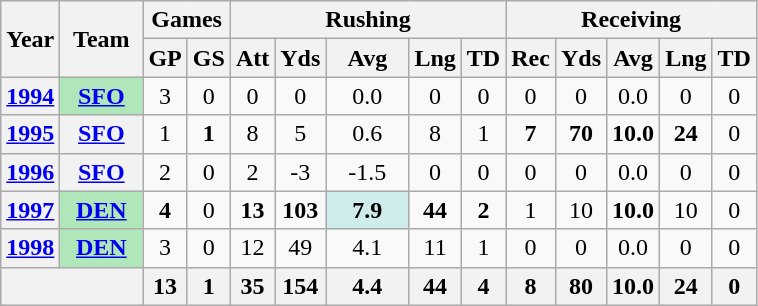<table class="wikitable" style="text-align:center;">
<tr>
<th rowspan="2">Year</th>
<th rowspan="2">Team</th>
<th colspan="2">Games</th>
<th colspan="5">Rushing</th>
<th colspan="5">Receiving</th>
</tr>
<tr>
<th>GP</th>
<th>GS</th>
<th>Att</th>
<th>Yds</th>
<th>Avg</th>
<th>Lng</th>
<th>TD</th>
<th>Rec</th>
<th>Yds</th>
<th>Avg</th>
<th>Lng</th>
<th>TD</th>
</tr>
<tr>
<th><a href='#'>1994</a></th>
<th style="background:#afe6ba; width:3em;"><a href='#'>SFO</a></th>
<td>3</td>
<td>0</td>
<td>0</td>
<td>0</td>
<td>0.0</td>
<td>0</td>
<td>0</td>
<td>0</td>
<td>0</td>
<td>0.0</td>
<td>0</td>
<td>0</td>
</tr>
<tr>
<th><a href='#'>1995</a></th>
<th><a href='#'>SFO</a></th>
<td>1</td>
<td><strong>1</strong></td>
<td>8</td>
<td>5</td>
<td>0.6</td>
<td>8</td>
<td>1</td>
<td><strong>7</strong></td>
<td><strong>70</strong></td>
<td><strong>10.0</strong></td>
<td><strong>24</strong></td>
<td>0</td>
</tr>
<tr>
<th><a href='#'>1996</a></th>
<th><a href='#'>SFO</a></th>
<td>2</td>
<td>0</td>
<td>2</td>
<td>-3</td>
<td>-1.5</td>
<td>0</td>
<td>0</td>
<td>0</td>
<td>0</td>
<td>0.0</td>
<td>0</td>
<td>0</td>
</tr>
<tr>
<th><a href='#'>1997</a></th>
<th style="background:#afe6ba; width:3em;"><a href='#'>DEN</a></th>
<td><strong>4</strong></td>
<td>0</td>
<td><strong>13</strong></td>
<td><strong>103</strong></td>
<td style="background:#cfecec; width:3em;"><strong>7.9</strong></td>
<td><strong>44</strong></td>
<td><strong>2</strong></td>
<td>1</td>
<td>10</td>
<td><strong>10.0</strong></td>
<td>10</td>
<td>0</td>
</tr>
<tr>
<th><a href='#'>1998</a></th>
<th style="background:#afe6ba; width:3em;"><a href='#'>DEN</a></th>
<td>3</td>
<td>0</td>
<td>12</td>
<td>49</td>
<td>4.1</td>
<td>11</td>
<td>1</td>
<td>0</td>
<td>0</td>
<td>0.0</td>
<td>0</td>
<td>0</td>
</tr>
<tr>
<th colspan="2"></th>
<th>13</th>
<th>1</th>
<th>35</th>
<th>154</th>
<th>4.4</th>
<th>44</th>
<th>4</th>
<th>8</th>
<th>80</th>
<th>10.0</th>
<th>24</th>
<th>0</th>
</tr>
</table>
